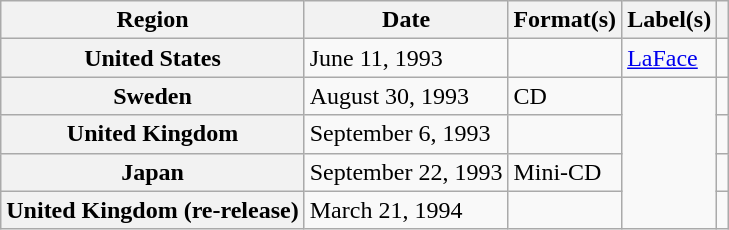<table class="wikitable plainrowheaders">
<tr>
<th scope="col">Region</th>
<th scope="col">Date</th>
<th scope="col">Format(s)</th>
<th scope="col">Label(s)</th>
<th scope="col"></th>
</tr>
<tr>
<th scope="row">United States</th>
<td>June 11, 1993</td>
<td></td>
<td><a href='#'>LaFace</a></td>
<td></td>
</tr>
<tr>
<th scope="row">Sweden</th>
<td>August 30, 1993</td>
<td>CD</td>
<td rowspan="4"></td>
<td></td>
</tr>
<tr>
<th scope="row">United Kingdom</th>
<td>September 6, 1993</td>
<td></td>
<td></td>
</tr>
<tr>
<th scope="row">Japan</th>
<td>September 22, 1993</td>
<td>Mini-CD</td>
<td></td>
</tr>
<tr>
<th scope="row">United Kingdom (re-release)</th>
<td>March 21, 1994</td>
<td></td>
<td></td>
</tr>
</table>
